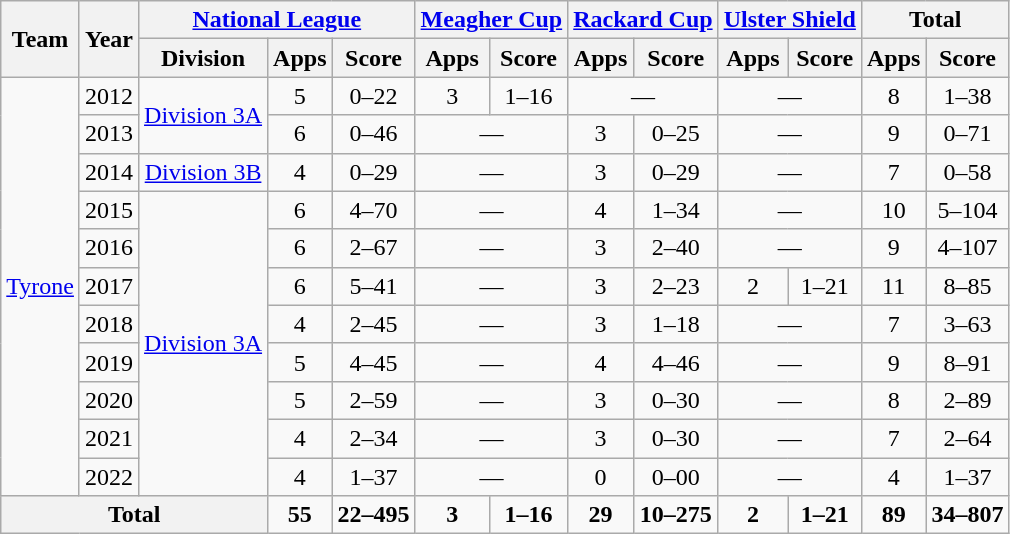<table class="wikitable" style="text-align:center">
<tr>
<th rowspan="2">Team</th>
<th rowspan="2">Year</th>
<th colspan="3"><a href='#'>National League</a></th>
<th colspan="2"><a href='#'>Meagher Cup</a></th>
<th colspan="2"><a href='#'>Rackard Cup</a></th>
<th colspan="2"><a href='#'>Ulster Shield</a></th>
<th colspan="2">Total</th>
</tr>
<tr>
<th>Division</th>
<th>Apps</th>
<th>Score</th>
<th>Apps</th>
<th>Score</th>
<th>Apps</th>
<th>Score</th>
<th>Apps</th>
<th>Score</th>
<th>Apps</th>
<th>Score</th>
</tr>
<tr>
<td rowspan="11"><a href='#'>Tyrone</a></td>
<td>2012</td>
<td rowspan="2"><a href='#'>Division 3A</a></td>
<td>5</td>
<td>0–22</td>
<td>3</td>
<td>1–16</td>
<td colspan=2>—</td>
<td colspan=2>—</td>
<td>8</td>
<td>1–38</td>
</tr>
<tr>
<td>2013</td>
<td>6</td>
<td>0–46</td>
<td colspan=2>—</td>
<td>3</td>
<td>0–25</td>
<td colspan=2>—</td>
<td>9</td>
<td>0–71</td>
</tr>
<tr>
<td>2014</td>
<td rowspan="1"><a href='#'>Division 3B</a></td>
<td>4</td>
<td>0–29</td>
<td colspan=2>—</td>
<td>3</td>
<td>0–29</td>
<td colspan=2>—</td>
<td>7</td>
<td>0–58</td>
</tr>
<tr>
<td>2015</td>
<td rowspan="8"><a href='#'>Division 3A</a></td>
<td>6</td>
<td>4–70</td>
<td colspan=2>—</td>
<td>4</td>
<td>1–34</td>
<td colspan=2>—</td>
<td>10</td>
<td>5–104</td>
</tr>
<tr>
<td>2016</td>
<td>6</td>
<td>2–67</td>
<td colspan=2>—</td>
<td>3</td>
<td>2–40</td>
<td colspan=2>—</td>
<td>9</td>
<td>4–107</td>
</tr>
<tr>
<td>2017</td>
<td>6</td>
<td>5–41</td>
<td colspan=2>—</td>
<td>3</td>
<td>2–23</td>
<td>2</td>
<td>1–21</td>
<td>11</td>
<td>8–85</td>
</tr>
<tr>
<td>2018</td>
<td>4</td>
<td>2–45</td>
<td colspan=2>—</td>
<td>3</td>
<td>1–18</td>
<td colspan=2>—</td>
<td>7</td>
<td>3–63</td>
</tr>
<tr>
<td>2019</td>
<td>5</td>
<td>4–45</td>
<td colspan=2>—</td>
<td>4</td>
<td>4–46</td>
<td colspan=2>—</td>
<td>9</td>
<td>8–91</td>
</tr>
<tr>
<td>2020</td>
<td>5</td>
<td>2–59</td>
<td colspan=2>—</td>
<td>3</td>
<td>0–30</td>
<td colspan=2>—</td>
<td>8</td>
<td>2–89</td>
</tr>
<tr>
<td>2021</td>
<td>4</td>
<td>2–34</td>
<td colspan=2>—</td>
<td>3</td>
<td>0–30</td>
<td colspan=2>—</td>
<td>7</td>
<td>2–64</td>
</tr>
<tr>
<td>2022</td>
<td>4</td>
<td>1–37</td>
<td colspan=2>—</td>
<td>0</td>
<td>0–00</td>
<td colspan=2>—</td>
<td>4</td>
<td>1–37</td>
</tr>
<tr>
<th colspan="3">Total</th>
<td><strong>55</strong></td>
<td><strong>22–495</strong></td>
<td><strong>3</strong></td>
<td><strong>1–16</strong></td>
<td><strong>29</strong></td>
<td><strong>10–275</strong></td>
<td><strong>2</strong></td>
<td><strong>1–21</strong></td>
<td><strong>89</strong></td>
<td><strong>34–807</strong></td>
</tr>
</table>
